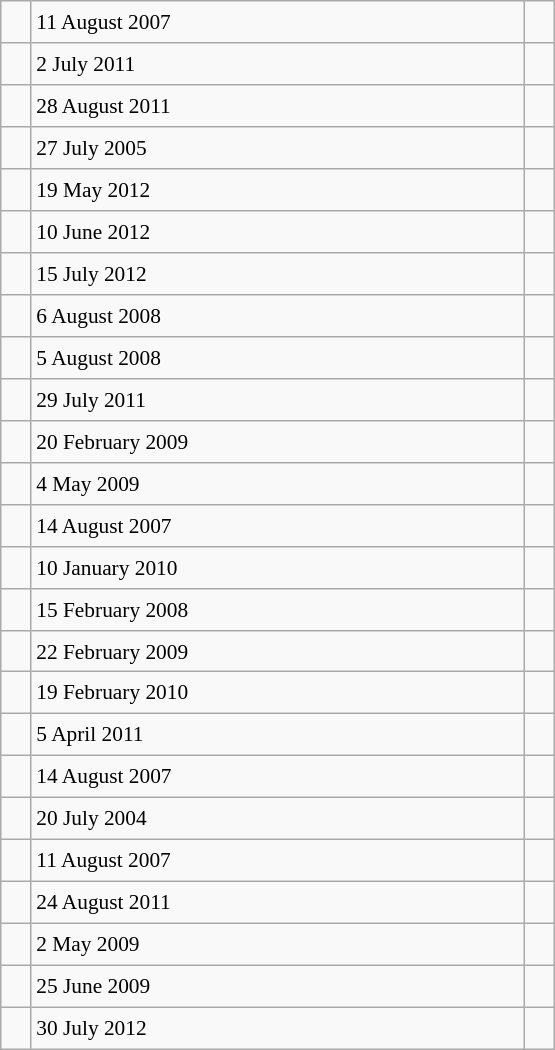<table class="wikitable" style="font-size: 89%; float: left; width: 26em; margin-right: 1em; height: 700px">
<tr>
<td></td>
<td>11 August 2007</td>
<td></td>
</tr>
<tr>
<td></td>
<td>2 July 2011</td>
<td></td>
</tr>
<tr>
<td></td>
<td>28 August 2011</td>
<td></td>
</tr>
<tr>
<td></td>
<td>27 July 2005</td>
<td></td>
</tr>
<tr>
<td></td>
<td>19 May 2012</td>
<td></td>
</tr>
<tr>
<td></td>
<td>10 June 2012</td>
<td></td>
</tr>
<tr>
<td></td>
<td>15 July 2012</td>
<td></td>
</tr>
<tr>
<td></td>
<td>6 August 2008</td>
<td></td>
</tr>
<tr>
<td></td>
<td>5 August 2008</td>
<td></td>
</tr>
<tr>
<td></td>
<td>29 July 2011</td>
<td></td>
</tr>
<tr>
<td></td>
<td>20 February 2009</td>
<td></td>
</tr>
<tr>
<td></td>
<td>4 May 2009</td>
<td></td>
</tr>
<tr>
<td></td>
<td>14 August 2007</td>
<td></td>
</tr>
<tr>
<td></td>
<td>10 January 2010</td>
<td></td>
</tr>
<tr>
<td></td>
<td>15 February 2008</td>
<td></td>
</tr>
<tr>
<td></td>
<td>22 February 2009</td>
<td></td>
</tr>
<tr>
<td></td>
<td>19 February 2010</td>
<td></td>
</tr>
<tr>
<td></td>
<td>5 April 2011</td>
<td></td>
</tr>
<tr>
<td></td>
<td>14 August 2007</td>
<td></td>
</tr>
<tr>
<td></td>
<td>20 July 2004</td>
<td></td>
</tr>
<tr>
<td></td>
<td>11 August 2007</td>
<td></td>
</tr>
<tr>
<td></td>
<td>24 August 2011</td>
<td></td>
</tr>
<tr>
<td></td>
<td>2 May 2009</td>
<td></td>
</tr>
<tr>
<td></td>
<td>25 June 2009</td>
<td></td>
</tr>
<tr>
<td></td>
<td>30 July 2012</td>
<td></td>
</tr>
</table>
